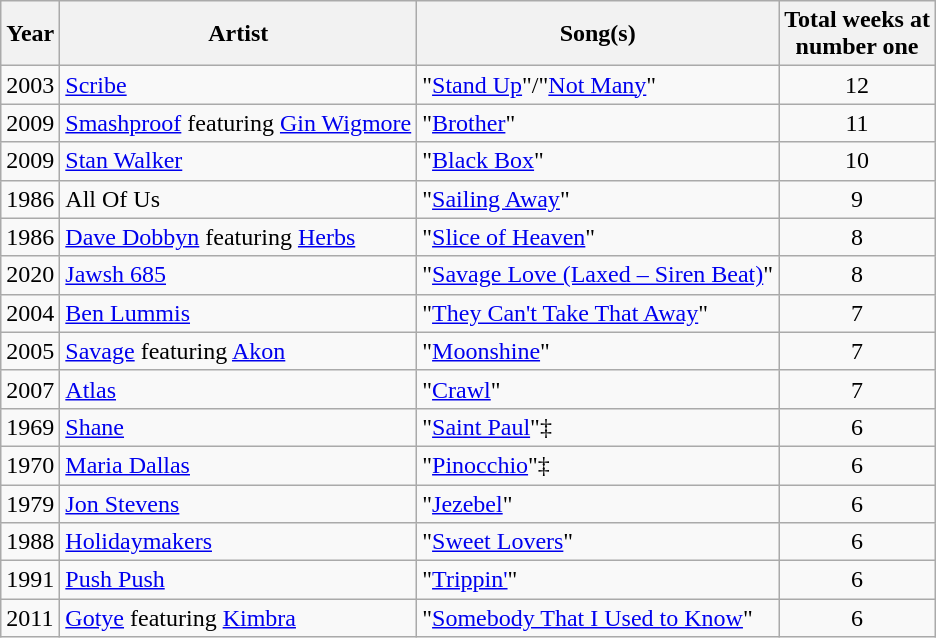<table class="wikitable sortable">
<tr>
<th>Year</th>
<th>Artist</th>
<th>Song(s)</th>
<th>Total weeks at<br>number one</th>
</tr>
<tr>
<td>2003</td>
<td><a href='#'>Scribe</a></td>
<td>"<a href='#'>Stand Up</a>"/"<a href='#'>Not Many</a>"</td>
<td align="center">12</td>
</tr>
<tr>
<td>2009</td>
<td><a href='#'>Smashproof</a> featuring <a href='#'>Gin Wigmore</a></td>
<td>"<a href='#'>Brother</a>"</td>
<td align="center">11</td>
</tr>
<tr>
<td>2009</td>
<td><a href='#'>Stan Walker</a></td>
<td>"<a href='#'>Black Box</a>"</td>
<td align="center">10</td>
</tr>
<tr>
<td>1986</td>
<td>All Of Us</td>
<td>"<a href='#'>Sailing Away</a>"</td>
<td align="center">9</td>
</tr>
<tr>
<td>1986</td>
<td><a href='#'>Dave Dobbyn</a> featuring <a href='#'>Herbs</a></td>
<td>"<a href='#'>Slice of Heaven</a>"</td>
<td align="center">8</td>
</tr>
<tr>
<td>2020</td>
<td><a href='#'>Jawsh 685</a></td>
<td>"<a href='#'>Savage Love (Laxed – Siren Beat)</a>"</td>
<td align="center">8</td>
</tr>
<tr>
<td>2004</td>
<td><a href='#'>Ben Lummis</a></td>
<td>"<a href='#'>They Can't Take That Away</a>"</td>
<td align="center">7</td>
</tr>
<tr>
<td>2005</td>
<td><a href='#'>Savage</a> featuring <a href='#'>Akon</a></td>
<td>"<a href='#'>Moonshine</a>"</td>
<td align="center">7</td>
</tr>
<tr>
<td>2007</td>
<td><a href='#'>Atlas</a></td>
<td>"<a href='#'>Crawl</a>"</td>
<td align="center">7</td>
</tr>
<tr>
<td>1969</td>
<td><a href='#'>Shane</a></td>
<td>"<a href='#'>Saint Paul</a>"‡</td>
<td align="center">6</td>
</tr>
<tr>
<td>1970</td>
<td><a href='#'>Maria Dallas</a></td>
<td>"<a href='#'>Pinocchio</a>"‡</td>
<td align="center">6</td>
</tr>
<tr>
<td>1979</td>
<td><a href='#'>Jon Stevens</a></td>
<td>"<a href='#'>Jezebel</a>"</td>
<td align="center">6</td>
</tr>
<tr>
<td>1988</td>
<td><a href='#'>Holidaymakers</a></td>
<td>"<a href='#'>Sweet Lovers</a>"</td>
<td align="center">6</td>
</tr>
<tr>
<td>1991</td>
<td><a href='#'>Push Push</a></td>
<td>"<a href='#'>Trippin'</a>"</td>
<td align="center">6</td>
</tr>
<tr>
<td>2011</td>
<td><a href='#'>Gotye</a> featuring <a href='#'>Kimbra</a></td>
<td>"<a href='#'>Somebody That I Used to Know</a>"</td>
<td align="center">6</td>
</tr>
</table>
